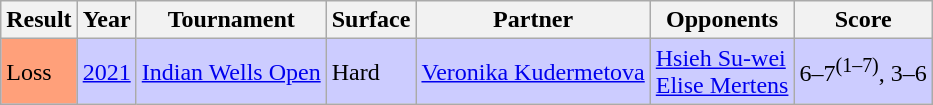<table class="wikitable">
<tr>
<th>Result</th>
<th>Year</th>
<th>Tournament</th>
<th>Surface</th>
<th>Partner</th>
<th>Opponents</th>
<th class=unsortable>Score</th>
</tr>
<tr style="background:#ccccff;">
<td style="background:#ffa07a;">Loss</td>
<td><a href='#'>2021</a></td>
<td><a href='#'>Indian Wells Open</a></td>
<td>Hard</td>
<td> <a href='#'>Veronika Kudermetova</a></td>
<td> <a href='#'>Hsieh Su-wei</a> <br>  <a href='#'>Elise Mertens</a></td>
<td>6–7<sup>(1–7)</sup>, 3–6</td>
</tr>
</table>
